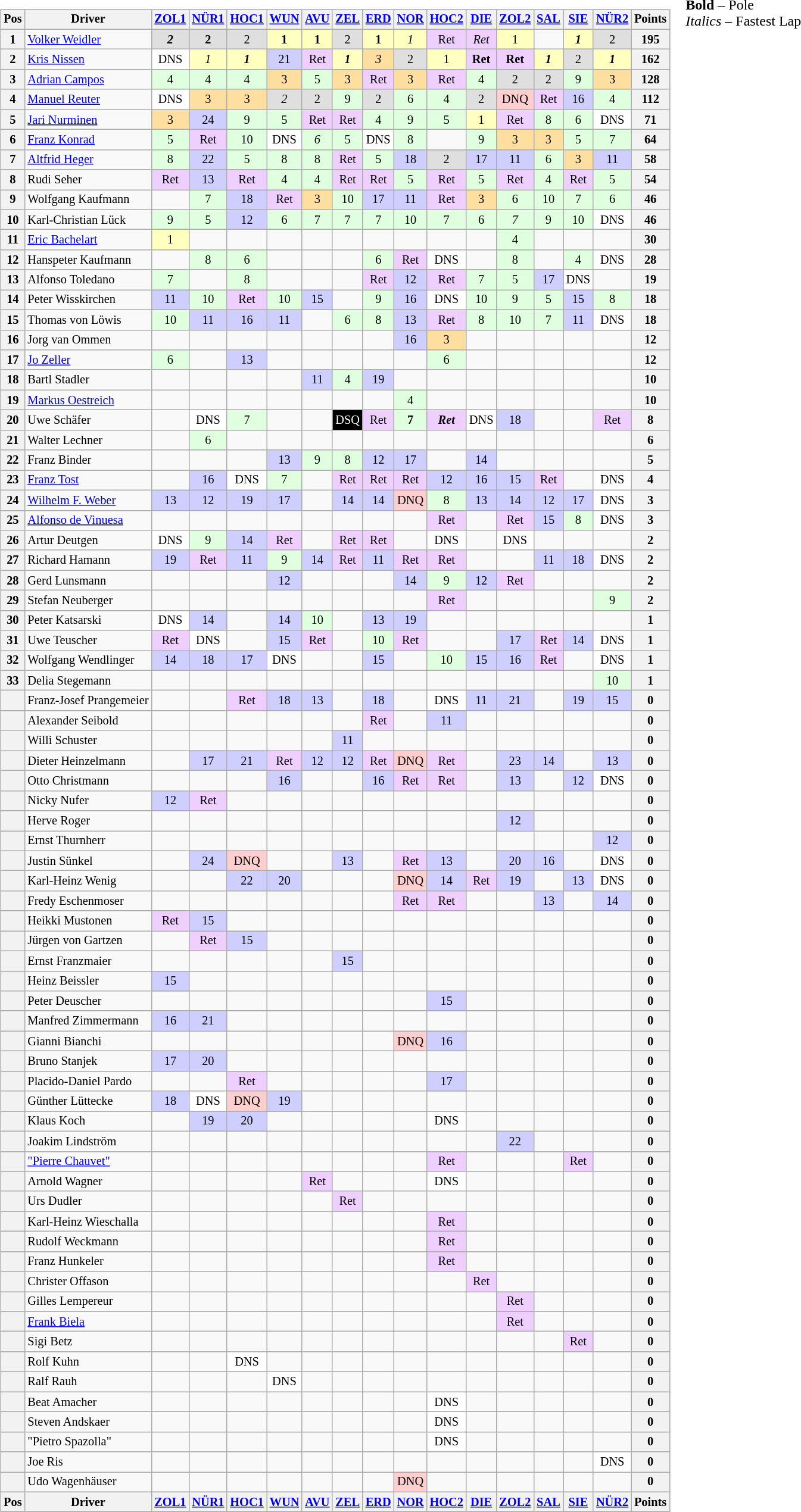<table>
<tr>
<td><br><table class="wikitable" style="font-size: 85%; text-align:center">
<tr valign="top">
<th valign="middle">Pos</th>
<th valign="middle">Driver</th>
<th><a href='#'>ZOL1</a><br></th>
<th><a href='#'>NÜR1</a><br></th>
<th><a href='#'>HOC1</a><br></th>
<th><a href='#'>WUN</a><br></th>
<th><a href='#'>AVU</a><br></th>
<th><a href='#'>ZEL</a><br></th>
<th><a href='#'>ERD</a><br></th>
<th><a href='#'>NOR</a><br></th>
<th><a href='#'>HOC2</a><br></th>
<th><a href='#'>DIE</a><br></th>
<th><a href='#'>ZOL2</a><br></th>
<th><a href='#'>SAL</a><br></th>
<th><a href='#'>SIE</a><br></th>
<th><a href='#'>NÜR2</a><br></th>
<th valign="middle">Points</th>
</tr>
<tr>
<th>1</th>
<td align=left> <a href='#'>Volker Weidler</a></td>
<td style="background:#DFDFDF;"><strong><em>2</em></strong></td>
<td style="background:#DFDFDF;"><strong>2</strong></td>
<td style="background:#DFDFDF;">2</td>
<td style="background:#FFFFBF;"><strong>1</strong></td>
<td style="background:#FFFFBF;"><strong>1</strong></td>
<td style="background:#DFDFDF;">2</td>
<td style="background:#FFFFBF;"><strong>1</strong></td>
<td style="background:#FFFFBF;"><em>1</em></td>
<td style="background:#EFCFFF;">Ret</td>
<td style="background:#EFCFFF;"><em>Ret</em></td>
<td style="background:#FFFFBF;">1</td>
<td></td>
<td style="background:#FFFFBF;"><strong><em>1</em></strong></td>
<td style="background:#DFDFDF;">2</td>
<th>195</th>
</tr>
<tr>
<th>2</th>
<td align=left> <a href='#'>Kris Nissen</a></td>
<td style="background:#FFFFFF;">DNS</td>
<td style="background:#FFFFBF;"><em>1</em></td>
<td style="background:#FFFFBF;"><strong><em>1</em></strong></td>
<td style="background:#CFCFFF;">21</td>
<td style="background:#EFCFFF;">Ret</td>
<td style="background:#FFFFBF;"><strong><em>1</em></strong></td>
<td style="background:#FFDF9F;"><em>3</em></td>
<td style="background:#DFDFDF;">2</td>
<td style="background:#FFFFBF;">1</td>
<td style="background:#EFCFFF;"><strong>Ret</strong></td>
<td style="background:#EFCFFF;"><strong>Ret</strong></td>
<td style="background:#FFFFBF;"><strong><em>1</em></strong></td>
<td style="background:#DFDFDF;">2</td>
<td style="background:#FFFFBF;"><strong><em>1</em></strong></td>
<th>162</th>
</tr>
<tr>
<th>3</th>
<td align=left> <a href='#'>Adrian Campos</a></td>
<td style="background:#DFFFDF;">4</td>
<td style="background:#DFFFDF;">4</td>
<td style="background:#DFFFDF;">4</td>
<td style="background:#FFDF9F;">3</td>
<td style="background:#DFFFDF;">5</td>
<td style="background:#FFDF9F;">3</td>
<td style="background:#EFCFFF;">Ret</td>
<td style="background:#FFDF9F;">3</td>
<td style="background:#EFCFFF;">Ret</td>
<td style="background:#DFFFDF;">4</td>
<td style="background:#DFDFDF;">2</td>
<td style="background:#DFDFDF;">2</td>
<td style="background:#DFFFDF;">9</td>
<td style="background:#FFDF9F;">3</td>
<th>128</th>
</tr>
<tr>
<th>4</th>
<td align=left> <a href='#'>Manuel Reuter</a></td>
<td style="background:#FFFFFF;">DNS</td>
<td style="background:#FFDF9F;">3</td>
<td style="background:#FFDF9F;">3</td>
<td style="background:#DFDFDF;"><em>2</em></td>
<td style="background:#DFDFDF;">2</td>
<td style="background:#DFFFDF;">9</td>
<td style="background:#DFDFDF;">2</td>
<td style="background:#DFFFDF;">6</td>
<td style="background:#DFFFDF;">4</td>
<td style="background:#DFDFDF;">2</td>
<td style="background:#FFCFCF;">DNQ</td>
<td style="background:#EFCFFF;">Ret</td>
<td style="background:#CFCFFF;">16</td>
<td style="background:#DFFFDF;">4</td>
<th>112</th>
</tr>
<tr>
<th>5</th>
<td align=left> <a href='#'>Jari Nurminen</a></td>
<td style="background:#FFDF9F;">3</td>
<td style="background:#CFCFFF;">24</td>
<td style="background:#DFFFDF;">9</td>
<td style="background:#DFFFDF;">5</td>
<td style="background:#EFCFFF;">Ret</td>
<td style="background:#EFCFFF;">Ret</td>
<td style="background:#DFFFDF;">4</td>
<td style="background:#DFFFDF;">9</td>
<td style="background:#DFFFDF;">5</td>
<td style="background:#FFFFBF;">1</td>
<td style="background:#EFCFFF;">Ret</td>
<td style="background:#DFFFDF;">8</td>
<td style="background:#DFFFDF;">6</td>
<td style="background:#FFFFFF;">DNS</td>
<th>71</th>
</tr>
<tr>
<th>6</th>
<td align=left> <a href='#'>Franz Konrad</a></td>
<td style="background:#DFFFDF;">5</td>
<td style="background:#EFCFFF;">Ret</td>
<td style="background:#DFFFDF;">10</td>
<td style="background:#FFFFFF;">DNS</td>
<td style="background:#DFFFDF;"><em>6</em></td>
<td style="background:#DFFFDF;">5</td>
<td style="background:#FFFFFF;">DNS</td>
<td style="background:#DFFFDF;">8</td>
<td></td>
<td style="background:#DFFFDF;">9</td>
<td style="background:#FFDF9F;">3</td>
<td style="background:#FFDF9F;">3</td>
<td style="background:#DFFFDF;">5</td>
<td style="background:#DFFFDF;">7</td>
<th>64</th>
</tr>
<tr>
<th>7</th>
<td align=left> <a href='#'>Altfrid Heger</a></td>
<td style="background:#DFFFDF;">8</td>
<td style="background:#CFCFFF;">22</td>
<td style="background:#DFFFDF;">5</td>
<td style="background:#DFFFDF;">8</td>
<td style="background:#DFFFDF;">8</td>
<td style="background:#EFCFFF;">Ret</td>
<td style="background:#DFFFDF;">5</td>
<td style="background:#CFCFFF;">18</td>
<td style="background:#DFDFDF;">2</td>
<td style="background:#CFCFFF;">17</td>
<td style="background:#CFCFFF;">11</td>
<td style="background:#DFFFDF;">6</td>
<td style="background:#FFDF9F;">3</td>
<td style="background:#CFCFFF;">11</td>
<th>58</th>
</tr>
<tr>
<th>8</th>
<td align=left> Rudi Seher</td>
<td style="background:#EFCFFF;">Ret</td>
<td style="background:#CFCFFF;">13</td>
<td style="background:#EFCFFF;">Ret</td>
<td style="background:#DFFFDF;">4</td>
<td style="background:#DFFFDF;">4</td>
<td style="background:#EFCFFF;">Ret</td>
<td style="background:#EFCFFF;">Ret</td>
<td style="background:#DFFFDF;">5</td>
<td style="background:#EFCFFF;">Ret</td>
<td style="background:#DFFFDF;">5</td>
<td style="background:#EFCFFF;">Ret</td>
<td style="background:#DFFFDF;">4</td>
<td style="background:#EFCFFF;">Ret</td>
<td style="background:#DFFFDF;">5</td>
<th>54</th>
</tr>
<tr>
<th>9</th>
<td align=left nowrap> Wolfgang Kaufmann</td>
<td></td>
<td style="background:#DFFFDF;">7</td>
<td style="background:#CFCFFF;">18</td>
<td style="background:#EFCFFF;">Ret</td>
<td style="background:#FFDF9F;">3</td>
<td style="background:#DFFFDF;">10</td>
<td style="background:#CFCFFF;">17</td>
<td style="background:#CFCFFF;">11</td>
<td style="background:#EFCFFF;">Ret</td>
<td style="background:#FFDF9F;">3</td>
<td style="background:#DFFFDF;">6</td>
<td style="background:#DFFFDF;">10</td>
<td style="background:#DFFFDF;">7</td>
<td style="background:#DFFFDF;">6</td>
<th>46</th>
</tr>
<tr>
<th>10</th>
<td align=left> Karl-Christian Lück</td>
<td style="background:#DFFFDF;">9</td>
<td style="background:#DFFFDF;">5</td>
<td style="background:#CFCFFF;">12</td>
<td style="background:#DFFFDF;">6</td>
<td style="background:#DFFFDF;">7</td>
<td style="background:#DFFFDF;">7</td>
<td style="background:#DFFFDF;">7</td>
<td style="background:#DFFFDF;">10</td>
<td style="background:#DFFFDF;">7</td>
<td style="background:#DFFFDF;">6</td>
<td style="background:#DFFFDF;"><em>7</em></td>
<td style="background:#DFFFDF;">9</td>
<td style="background:#DFFFDF;">10</td>
<td style="background:#FFFFFF;">DNS</td>
<th>46</th>
</tr>
<tr>
<th>11</th>
<td align=left> <a href='#'>Eric Bachelart</a></td>
<td style="background:#FFFFBF;">1</td>
<td></td>
<td></td>
<td></td>
<td></td>
<td></td>
<td></td>
<td></td>
<td></td>
<td></td>
<td style="background:#DFFFDF;">4</td>
<td></td>
<td></td>
<td></td>
<th>30</th>
</tr>
<tr>
<th>12</th>
<td align=left> Hanspeter Kaufmann</td>
<td></td>
<td style="background:#DFFFDF;">8</td>
<td style="background:#DFFFDF;">6</td>
<td></td>
<td></td>
<td></td>
<td style="background:#DFFFDF;">6</td>
<td style="background:#EFCFFF;">Ret</td>
<td style="background:#FFFFFF;">DNS</td>
<td></td>
<td style="background:#DFFFDF;">8</td>
<td></td>
<td style="background:#DFFFDF;">4</td>
<td style="background:#FFFFFF;">DNS</td>
<th>28</th>
</tr>
<tr>
<th>13</th>
<td align=left> Alfonso Toledano</td>
<td style="background:#DFFFDF;">7</td>
<td></td>
<td style="background:#DFFFDF;">8</td>
<td></td>
<td></td>
<td></td>
<td style="background:#EFCFFF;">Ret</td>
<td style="background:#CFCFFF;">12</td>
<td style="background:#EFCFFF;">Ret</td>
<td style="background:#DFFFDF;">7</td>
<td style="background:#DFFFDF;">5</td>
<td style="background:#CFCFFF;">17</td>
<td style="background:#FFFFFF;">DNS</td>
<td></td>
<th>19</th>
</tr>
<tr>
<th>14</th>
<td align=left> Peter Wisskirchen</td>
<td style="background:#CFCFFF;">11</td>
<td style="background:#DFFFDF;">10</td>
<td style="background:#EFCFFF;">Ret</td>
<td style="background:#DFFFDF;">10</td>
<td style="background:#CFCFFF;">15</td>
<td></td>
<td style="background:#DFFFDF;">9</td>
<td style="background:#CFCFFF;">16</td>
<td style="background:#FFFFFF;">DNS</td>
<td style="background:#DFFFDF;">10</td>
<td style="background:#DFFFDF;">9</td>
<td style="background:#DFFFDF;">5</td>
<td style="background:#CFCFFF;">15</td>
<td style="background:#DFFFDF;">8</td>
<th>18</th>
</tr>
<tr>
<th>15</th>
<td align=left> Thomas von Löwis</td>
<td style="background:#DFFFDF;">10</td>
<td style="background:#CFCFFF;">11</td>
<td style="background:#CFCFFF;">16</td>
<td style="background:#CFCFFF;">11</td>
<td></td>
<td style="background:#DFFFDF;">6</td>
<td style="background:#DFFFDF;">8</td>
<td style="background:#CFCFFF;">13</td>
<td style="background:#EFCFFF;">Ret</td>
<td style="background:#DFFFDF;">8</td>
<td style="background:#DFFFDF;">10</td>
<td style="background:#DFFFDF;">7</td>
<td style="background:#CFCFFF;">11</td>
<td style="background:#FFFFFF;">DNS</td>
<th>18</th>
</tr>
<tr>
<th>16</th>
<td align=left> Jorg van Ommen</td>
<td></td>
<td></td>
<td></td>
<td></td>
<td></td>
<td></td>
<td></td>
<td style="background:#CFCFFF;">16</td>
<td style="background:#FFDF9F;">3</td>
<td></td>
<td></td>
<td></td>
<td></td>
<td></td>
<th>12</th>
</tr>
<tr>
<th>17</th>
<td align=left> <a href='#'>Jo Zeller</a></td>
<td style="background:#DFFFDF;">6</td>
<td></td>
<td style="background:#CFCFFF;">13</td>
<td></td>
<td></td>
<td></td>
<td></td>
<td></td>
<td style="background:#DFFFDF;">6</td>
<td></td>
<td></td>
<td></td>
<td></td>
<td></td>
<th>12</th>
</tr>
<tr>
<th>18</th>
<td align=left> Bartl Stadler</td>
<td></td>
<td></td>
<td></td>
<td></td>
<td style="background:#CFCFFF;">11</td>
<td style="background:#DFFFDF;">4</td>
<td style="background:#CFCFFF;">19</td>
<td></td>
<td></td>
<td></td>
<td></td>
<td></td>
<td></td>
<td></td>
<th>10</th>
</tr>
<tr>
<th>19</th>
<td align=left> <a href='#'>Markus Oestreich</a></td>
<td></td>
<td></td>
<td></td>
<td></td>
<td></td>
<td></td>
<td></td>
<td style="background:#DFFFDF;">4</td>
<td></td>
<td></td>
<td></td>
<td></td>
<td></td>
<td></td>
<th>10</th>
</tr>
<tr>
<th>20</th>
<td align=left> Uwe Schäfer</td>
<td></td>
<td style="background:#FFFFFF;">DNS</td>
<td style="background:#DFFFDF;">7</td>
<td></td>
<td></td>
<td style="background:black; color:white;">DSQ</td>
<td style="background:#EFCFFF;">Ret</td>
<td style="background:#DFFFDF;"><strong>7</strong></td>
<td style="background:#EFCFFF;"><strong><em>Ret</em></strong></td>
<td style="background:#FFFFFF;">DNS</td>
<td style="background:#CFCFFF;">18</td>
<td></td>
<td></td>
<td style="background:#EFCFFF;">Ret</td>
<th>8</th>
</tr>
<tr>
<th>21</th>
<td align=left> Walter Lechner</td>
<td></td>
<td style="background:#DFFFDF;">6</td>
<td></td>
<td></td>
<td></td>
<td></td>
<td></td>
<td></td>
<td></td>
<td></td>
<td></td>
<td></td>
<td></td>
<td></td>
<th>6</th>
</tr>
<tr>
<th>22</th>
<td align=left> Franz Binder</td>
<td></td>
<td></td>
<td></td>
<td style="background:#CFCFFF;">13</td>
<td style="background:#DFFFDF;">9</td>
<td style="background:#DFFFDF;">8</td>
<td style="background:#CFCFFF;">12</td>
<td style="background:#CFCFFF;">17</td>
<td></td>
<td style="background:#CFCFFF;">14</td>
<td></td>
<td></td>
<td></td>
<td></td>
<th>5</th>
</tr>
<tr>
<th>23</th>
<td align=left> <a href='#'>Franz Tost</a></td>
<td></td>
<td style="background:#CFCFFF;">16</td>
<td style="background:#FFFFFF;">DNS</td>
<td style="background:#DFFFDF;">7</td>
<td></td>
<td style="background:#EFCFFF;">Ret</td>
<td style="background:#EFCFFF;">Ret</td>
<td style="background:#EFCFFF;">Ret</td>
<td style="background:#CFCFFF;">12</td>
<td style="background:#CFCFFF;">16</td>
<td style="background:#CFCFFF;">15</td>
<td style="background:#EFCFFF;">Ret</td>
<td></td>
<td style="background:#FFFFFF;">DNS</td>
<th>4</th>
</tr>
<tr>
<th>24</th>
<td align=left> <a href='#'>Wilhelm F. Weber</a></td>
<td style="background:#CFCFFF;">13</td>
<td style="background:#CFCFFF;">12</td>
<td style="background:#CFCFFF;">19</td>
<td style="background:#CFCFFF;">17</td>
<td></td>
<td style="background:#CFCFFF;">14</td>
<td style="background:#CFCFFF;">14</td>
<td style="background:#FFCFCF;">DNQ</td>
<td style="background:#DFFFDF;">8</td>
<td style="background:#CFCFFF;">13</td>
<td style="background:#CFCFFF;">14</td>
<td style="background:#CFCFFF;">12</td>
<td style="background:#CFCFFF;">17</td>
<td style="background:#FFFFFF;">DNS</td>
<th>3</th>
</tr>
<tr>
<th>25</th>
<td align=left> <a href='#'>Alfonso de Vinuesa</a></td>
<td></td>
<td></td>
<td></td>
<td></td>
<td></td>
<td></td>
<td></td>
<td></td>
<td style="background:#EFCFFF;">Ret</td>
<td></td>
<td style="background:#EFCFFF;">Ret</td>
<td style="background:#CFCFFF;">15</td>
<td style="background:#DFFFDF;">8</td>
<td style="background:#FFFFFF;">DNS</td>
<th>3</th>
</tr>
<tr>
<th>26</th>
<td align=left> Artur Deutgen</td>
<td style="background:#FFFFFF;">DNS</td>
<td style="background:#DFFFDF;">9</td>
<td style="background:#CFCFFF;">14</td>
<td style="background:#EFCFFF;">Ret</td>
<td></td>
<td style="background:#EFCFFF;">Ret</td>
<td style="background:#EFCFFF;">Ret</td>
<td></td>
<td style="background:#FFFFFF;">DNS</td>
<td></td>
<td style="background:#FFFFFF;">DNS</td>
<td></td>
<td></td>
<td></td>
<th>2</th>
</tr>
<tr>
<th>27</th>
<td align=left> Richard Hamann</td>
<td style="background:#CFCFFF;">19</td>
<td style="background:#EFCFFF;">Ret</td>
<td style="background:#CFCFFF;">11</td>
<td style="background:#DFFFDF;">9</td>
<td style="background:#CFCFFF;">14</td>
<td style="background:#EFCFFF;">Ret</td>
<td style="background:#CFCFFF;">11</td>
<td style="background:#EFCFFF;">Ret</td>
<td style="background:#EFCFFF;">Ret</td>
<td></td>
<td></td>
<td style="background:#CFCFFF;">11</td>
<td style="background:#CFCFFF;">18</td>
<td style="background:#FFFFFF;">DNS</td>
<th>2</th>
</tr>
<tr>
<th>28</th>
<td align=left> Gerd Lunsmann</td>
<td></td>
<td></td>
<td></td>
<td style="background:#CFCFFF;">12</td>
<td></td>
<td></td>
<td></td>
<td style="background:#CFCFFF;">14</td>
<td style="background:#DFFFDF;">9</td>
<td style="background:#CFCFFF;">12</td>
<td style="background:#EFCFFF;">Ret</td>
<td></td>
<td></td>
<td></td>
<th>2</th>
</tr>
<tr>
<th>29</th>
<td align=left> Stefan Neuberger</td>
<td></td>
<td></td>
<td></td>
<td></td>
<td></td>
<td></td>
<td></td>
<td></td>
<td style="background:#EFCFFF;">Ret</td>
<td></td>
<td></td>
<td></td>
<td></td>
<td style="background:#DFFFDF;">9</td>
<th>2</th>
</tr>
<tr>
<th>30</th>
<td align=left> Peter Katsarski</td>
<td style="background:#FFFFFF;">DNS</td>
<td style="background:#CFCFFF;">14</td>
<td></td>
<td style="background:#CFCFFF;">14</td>
<td style="background:#DFFFDF;">10</td>
<td></td>
<td style="background:#CFCFFF;">13</td>
<td style="background:#CFCFFF;">19</td>
<td></td>
<td></td>
<td></td>
<td></td>
<td></td>
<td></td>
<th>1</th>
</tr>
<tr>
<th>31</th>
<td align=left> Uwe Teuscher</td>
<td style="background:#EFCFFF;">Ret</td>
<td style="background:#FFFFFF;">DNS</td>
<td></td>
<td style="background:#CFCFFF;">15</td>
<td style="background:#EFCFFF;">Ret</td>
<td></td>
<td style="background:#DFFFDF;">10</td>
<td style="background:#EFCFFF;">Ret</td>
<td></td>
<td></td>
<td style="background:#CFCFFF;">17</td>
<td style="background:#EFCFFF;">Ret</td>
<td style="background:#CFCFFF;">14</td>
<td style="background:#FFFFFF;">DNS</td>
<th>1</th>
</tr>
<tr>
<th>32</th>
<td align=left> Wolfgang Wendlinger</td>
<td style="background:#CFCFFF;">14</td>
<td style="background:#CFCFFF;">18</td>
<td style="background:#CFCFFF;">17</td>
<td style="background:#FFFFFF;">DNS</td>
<td></td>
<td></td>
<td style="background:#CFCFFF;">15</td>
<td></td>
<td style="background:#DFFFDF;">10</td>
<td style="background:#CFCFFF;">15</td>
<td style="background:#CFCFFF;">16</td>
<td style="background:#EFCFFF;">Ret</td>
<td></td>
<td style="background:#FFFFFF;">DNS</td>
<th>1</th>
</tr>
<tr>
<th>33</th>
<td align=left> Delia Stegemann</td>
<td></td>
<td></td>
<td></td>
<td></td>
<td></td>
<td></td>
<td></td>
<td></td>
<td></td>
<td></td>
<td></td>
<td></td>
<td></td>
<td style="background:#DFFFDF;">10</td>
<th>1</th>
</tr>
<tr>
<th></th>
<td align=left nowrap> Franz-Josef Prangemeier</td>
<td></td>
<td></td>
<td style="background:#EFCFFF;">Ret</td>
<td style="background:#CFCFFF;">18</td>
<td style="background:#CFCFFF;">13</td>
<td></td>
<td style="background:#CFCFFF;">18</td>
<td></td>
<td style="background:#FFFFFF;">DNS</td>
<td style="background:#CFCFFF;">11</td>
<td style="background:#CFCFFF;">21</td>
<td></td>
<td style="background:#CFCFFF;">19</td>
<td style="background:#CFCFFF;">15</td>
<th>0</th>
</tr>
<tr>
<th></th>
<td align=left> Alexander Seibold</td>
<td></td>
<td></td>
<td></td>
<td></td>
<td></td>
<td></td>
<td style="background:#EFCFFF;">Ret</td>
<td></td>
<td style="background:#CFCFFF;">11</td>
<td></td>
<td></td>
<td></td>
<td></td>
<td></td>
<th>0</th>
</tr>
<tr>
<th></th>
<td align=left> Willi Schuster</td>
<td></td>
<td></td>
<td></td>
<td></td>
<td></td>
<td style="background:#CFCFFF;">11</td>
<td></td>
<td></td>
<td></td>
<td></td>
<td></td>
<td></td>
<td></td>
<td></td>
<th>0</th>
</tr>
<tr>
<th></th>
<td align=left> Dieter Heinzelmann</td>
<td></td>
<td style="background:#CFCFFF;">17</td>
<td style="background:#CFCFFF;">21</td>
<td style="background:#EFCFFF;">Ret</td>
<td style="background:#CFCFFF;">12</td>
<td style="background:#CFCFFF;">12</td>
<td style="background:#EFCFFF;">Ret</td>
<td style="background:#FFCFCF;">DNQ</td>
<td style="background:#EFCFFF;">Ret</td>
<td></td>
<td style="background:#CFCFFF;">23</td>
<td style="background:#CFCFFF;">14</td>
<td></td>
<td style="background:#CFCFFF;">13</td>
<th>0</th>
</tr>
<tr>
<th></th>
<td align=left> Otto Christmann</td>
<td></td>
<td></td>
<td></td>
<td style="background:#CFCFFF;">16</td>
<td></td>
<td></td>
<td style="background:#CFCFFF;">16</td>
<td style="background:#EFCFFF;">Ret</td>
<td style="background:#EFCFFF;">Ret</td>
<td></td>
<td style="background:#CFCFFF;">13</td>
<td></td>
<td style="background:#CFCFFF;">12</td>
<td style="background:#FFFFFF;">DNS</td>
<th>0</th>
</tr>
<tr>
<th></th>
<td align=left> Nicky Nufer</td>
<td style="background:#CFCFFF;">12</td>
<td style="background:#EFCFFF;">Ret</td>
<td></td>
<td></td>
<td></td>
<td></td>
<td></td>
<td></td>
<td></td>
<td></td>
<td></td>
<td></td>
<td></td>
<td></td>
<th>0</th>
</tr>
<tr>
<th></th>
<td align=left> Herve Roger</td>
<td></td>
<td></td>
<td></td>
<td></td>
<td></td>
<td></td>
<td></td>
<td></td>
<td></td>
<td></td>
<td style="background:#CFCFFF;">12</td>
<td></td>
<td></td>
<td></td>
<th>0</th>
</tr>
<tr>
<th></th>
<td align=left> Ernst Thurnherr</td>
<td></td>
<td></td>
<td></td>
<td></td>
<td></td>
<td></td>
<td></td>
<td></td>
<td></td>
<td></td>
<td></td>
<td></td>
<td></td>
<td style="background:#CFCFFF;">12</td>
<th>0</th>
</tr>
<tr>
<th></th>
<td align=left> Justin Sünkel</td>
<td></td>
<td style="background:#CFCFFF;">24</td>
<td style="background:#FFCFCF;">DNQ</td>
<td></td>
<td></td>
<td style="background:#CFCFFF;">13</td>
<td></td>
<td style="background:#EFCFFF;">Ret</td>
<td style="background:#CFCFFF;">13</td>
<td></td>
<td style="background:#CFCFFF;">20</td>
<td style="background:#CFCFFF;">16</td>
<td></td>
<td style="background:#FFFFFF;">DNS</td>
<th>0</th>
</tr>
<tr>
<th></th>
<td align=left> Karl-Heinz Wenig</td>
<td></td>
<td></td>
<td style="background:#CFCFFF;">22</td>
<td style="background:#CFCFFF;">20</td>
<td></td>
<td></td>
<td></td>
<td style="background:#FFCFCF;">DNQ</td>
<td style="background:#CFCFFF;">14</td>
<td style="background:#EFCFFF;">Ret</td>
<td style="background:#CFCFFF;">19</td>
<td></td>
<td style="background:#CFCFFF;">13</td>
<td style="background:#FFFFFF;">DNS</td>
<th>0</th>
</tr>
<tr>
<th></th>
<td align=left> Fredy Eschenmoser</td>
<td></td>
<td></td>
<td></td>
<td></td>
<td></td>
<td></td>
<td></td>
<td style="background:#EFCFFF;">Ret</td>
<td style="background:#EFCFFF;">Ret</td>
<td></td>
<td></td>
<td style="background:#CFCFFF;">13</td>
<td></td>
<td style="background:#CFCFFF;">14</td>
<th>0</th>
</tr>
<tr>
<th></th>
<td align=left> Heikki Mustonen</td>
<td style="background:#EFCFFF;">Ret</td>
<td style="background:#CFCFFF;">15</td>
<td></td>
<td></td>
<td></td>
<td></td>
<td></td>
<td></td>
<td></td>
<td></td>
<td></td>
<td></td>
<td></td>
<td></td>
<th>0</th>
</tr>
<tr>
<th></th>
<td align=left> Jürgen von Gartzen</td>
<td></td>
<td style="background:#EFCFFF;">Ret</td>
<td style="background:#CFCFFF;">15</td>
<td></td>
<td></td>
<td></td>
<td></td>
<td></td>
<td></td>
<td></td>
<td></td>
<td></td>
<td></td>
<td></td>
<th>0</th>
</tr>
<tr>
<th></th>
<td align=left> Ernst Franzmaier</td>
<td></td>
<td></td>
<td></td>
<td></td>
<td></td>
<td style="background:#CFCFFF;">15</td>
<td></td>
<td></td>
<td></td>
<td></td>
<td></td>
<td></td>
<td></td>
<td></td>
<th>0</th>
</tr>
<tr>
<th></th>
<td align=left> Heinz Beissler</td>
<td style="background:#CFCFFF;">15</td>
<td></td>
<td></td>
<td></td>
<td></td>
<td></td>
<td></td>
<td></td>
<td></td>
<td></td>
<td></td>
<td></td>
<td></td>
<td></td>
<th>0</th>
</tr>
<tr>
<th></th>
<td align=left> Peter Deuscher</td>
<td></td>
<td></td>
<td></td>
<td></td>
<td></td>
<td></td>
<td></td>
<td></td>
<td style="background:#CFCFFF;">15</td>
<td></td>
<td></td>
<td></td>
<td></td>
<td></td>
<th>0</th>
</tr>
<tr>
<th></th>
<td align=left> Manfred Zimmermann</td>
<td style="background:#CFCFFF;">16</td>
<td style="background:#CFCFFF;">21</td>
<td></td>
<td></td>
<td></td>
<td></td>
<td></td>
<td></td>
<td></td>
<td></td>
<td></td>
<td></td>
<td></td>
<td></td>
<th>0</th>
</tr>
<tr>
<th></th>
<td align=left> Gianni Bianchi</td>
<td></td>
<td></td>
<td></td>
<td></td>
<td></td>
<td></td>
<td></td>
<td style="background:#FFCFCF;">DNQ</td>
<td style="background:#CFCFFF;">16</td>
<td></td>
<td></td>
<td></td>
<td></td>
<td></td>
<th>0</th>
</tr>
<tr>
<th></th>
<td align=left> Bruno Stanjek</td>
<td style="background:#CFCFFF;">17</td>
<td style="background:#CFCFFF;">20</td>
<td></td>
<td></td>
<td></td>
<td></td>
<td></td>
<td></td>
<td></td>
<td></td>
<td></td>
<td></td>
<td></td>
<td></td>
<th>0</th>
</tr>
<tr>
<th></th>
<td align=left> Placido-Daniel Pardo</td>
<td></td>
<td></td>
<td style="background:#EFCFFF;">Ret</td>
<td></td>
<td></td>
<td></td>
<td></td>
<td></td>
<td style="background:#CFCFFF;">17</td>
<td></td>
<td></td>
<td></td>
<td></td>
<td></td>
<th>0</th>
</tr>
<tr>
<th></th>
<td align=left> Günther Lüttecke</td>
<td style="background:#CFCFFF;">18</td>
<td style="background:#FFFFFF;">DNS</td>
<td style="background:#FFCFCF;">DNQ</td>
<td style="background:#CFCFFF;">19</td>
<td></td>
<td></td>
<td></td>
<td></td>
<td></td>
<td></td>
<td></td>
<td></td>
<td></td>
<td></td>
<th>0</th>
</tr>
<tr>
<th></th>
<td align=left> Klaus Koch</td>
<td></td>
<td style="background:#CFCFFF;">19</td>
<td style="background:#CFCFFF;">20</td>
<td></td>
<td></td>
<td></td>
<td></td>
<td></td>
<td style="background:#FFFFFF;">DNS</td>
<td></td>
<td></td>
<td></td>
<td></td>
<td></td>
<th>0</th>
</tr>
<tr>
<th></th>
<td align=left> Joakim Lindström</td>
<td></td>
<td></td>
<td></td>
<td></td>
<td></td>
<td></td>
<td></td>
<td></td>
<td></td>
<td></td>
<td style="background:#CFCFFF;">22</td>
<td></td>
<td></td>
<td></td>
<th>0</th>
</tr>
<tr>
<th></th>
<td align=left> <a href='#'>"Pierre Chauvet"</a></td>
<td></td>
<td></td>
<td></td>
<td></td>
<td></td>
<td></td>
<td></td>
<td></td>
<td style="background:#EFCFFF;">Ret</td>
<td></td>
<td></td>
<td></td>
<td style="background:#EFCFFF;">Ret</td>
<td></td>
<th>0</th>
</tr>
<tr>
<th></th>
<td align=left> Arnold Wagner</td>
<td></td>
<td></td>
<td></td>
<td></td>
<td style="background:#EFCFFF;">Ret</td>
<td></td>
<td></td>
<td></td>
<td style="background:#FFFFFF;">DNS</td>
<td></td>
<td></td>
<td></td>
<td></td>
<td></td>
<th>0</th>
</tr>
<tr>
<th></th>
<td align=left> Urs Dudler</td>
<td></td>
<td></td>
<td></td>
<td></td>
<td></td>
<td style="background:#EFCFFF;">Ret</td>
<td></td>
<td></td>
<td></td>
<td></td>
<td></td>
<td></td>
<td></td>
<td></td>
<th>0</th>
</tr>
<tr>
<th></th>
<td align=left> Karl-Heinz Wieschalla</td>
<td></td>
<td></td>
<td></td>
<td></td>
<td></td>
<td></td>
<td></td>
<td></td>
<td style="background:#EFCFFF;">Ret</td>
<td></td>
<td></td>
<td></td>
<td></td>
<td></td>
<th>0</th>
</tr>
<tr>
<th></th>
<td align=left> Rudolf Weckmann</td>
<td></td>
<td></td>
<td></td>
<td></td>
<td></td>
<td></td>
<td></td>
<td></td>
<td style="background:#EFCFFF;">Ret</td>
<td></td>
<td></td>
<td></td>
<td></td>
<td></td>
<th>0</th>
</tr>
<tr>
<th></th>
<td align=left> Franz Hunkeler</td>
<td></td>
<td></td>
<td></td>
<td></td>
<td></td>
<td></td>
<td></td>
<td></td>
<td style="background:#EFCFFF;">Ret</td>
<td></td>
<td></td>
<td></td>
<td></td>
<td></td>
<th>0</th>
</tr>
<tr>
<th></th>
<td align=left> Christer Offason</td>
<td></td>
<td></td>
<td></td>
<td></td>
<td></td>
<td></td>
<td></td>
<td></td>
<td></td>
<td style="background:#EFCFFF;">Ret</td>
<td></td>
<td></td>
<td></td>
<td></td>
<th>0</th>
</tr>
<tr>
<th></th>
<td align=left> Gilles Lempereur</td>
<td></td>
<td></td>
<td></td>
<td></td>
<td></td>
<td></td>
<td></td>
<td></td>
<td></td>
<td></td>
<td style="background:#EFCFFF;">Ret</td>
<td></td>
<td></td>
<td></td>
<th>0</th>
</tr>
<tr>
<th></th>
<td align=left> <a href='#'>Frank Biela</a></td>
<td></td>
<td></td>
<td></td>
<td></td>
<td></td>
<td></td>
<td></td>
<td></td>
<td></td>
<td></td>
<td style="background:#EFCFFF;">Ret</td>
<td></td>
<td></td>
<td></td>
<th>0</th>
</tr>
<tr>
<th></th>
<td align=left> Sigi Betz</td>
<td></td>
<td></td>
<td></td>
<td></td>
<td></td>
<td></td>
<td></td>
<td></td>
<td></td>
<td></td>
<td></td>
<td></td>
<td style="background:#EFCFFF;">Ret</td>
<td></td>
<th>0</th>
</tr>
<tr>
<th></th>
<td align=left> Rolf Kuhn</td>
<td></td>
<td></td>
<td style="background:#FFFFFF;">DNS</td>
<td></td>
<td></td>
<td></td>
<td></td>
<td></td>
<td></td>
<td></td>
<td></td>
<td></td>
<td></td>
<td></td>
<th>0</th>
</tr>
<tr>
<th></th>
<td align=left> Ralf Rauh</td>
<td></td>
<td></td>
<td></td>
<td style="background:#FFFFFF;">DNS</td>
<td></td>
<td></td>
<td></td>
<td></td>
<td></td>
<td></td>
<td></td>
<td></td>
<td></td>
<td></td>
<th>0</th>
</tr>
<tr>
<th></th>
<td align=left> Beat Amacher</td>
<td></td>
<td></td>
<td></td>
<td></td>
<td></td>
<td></td>
<td></td>
<td></td>
<td style="background:#FFFFFF;">DNS</td>
<td></td>
<td></td>
<td></td>
<td></td>
<td></td>
<th>0</th>
</tr>
<tr>
<th></th>
<td align=left> Steven Andskaer</td>
<td></td>
<td></td>
<td></td>
<td></td>
<td></td>
<td></td>
<td></td>
<td></td>
<td style="background:#FFFFFF;">DNS</td>
<td></td>
<td></td>
<td></td>
<td></td>
<td></td>
<th>0</th>
</tr>
<tr>
<th></th>
<td align=left> "Pietro Spazolla"</td>
<td></td>
<td></td>
<td></td>
<td></td>
<td></td>
<td></td>
<td></td>
<td></td>
<td style="background:#FFFFFF;">DNS</td>
<td></td>
<td></td>
<td></td>
<td></td>
<td></td>
<th>0</th>
</tr>
<tr>
<th></th>
<td align=left> Joe Ris</td>
<td></td>
<td></td>
<td></td>
<td></td>
<td></td>
<td></td>
<td></td>
<td></td>
<td></td>
<td></td>
<td></td>
<td></td>
<td></td>
<td style="background:#FFFFFF;">DNS</td>
<th>0</th>
</tr>
<tr>
<th></th>
<td align=left> Udo Wagenhäuser</td>
<td></td>
<td></td>
<td></td>
<td></td>
<td></td>
<td></td>
<td></td>
<td style="background:#FFCFCF;">DNQ</td>
<td></td>
<td></td>
<td></td>
<td></td>
<td></td>
<td></td>
<th>0</th>
</tr>
<tr valign="top">
<th valign="middle">Pos</th>
<th valign="middle">Driver</th>
<th><a href='#'>ZOL1</a><br></th>
<th><a href='#'>NÜR1</a><br></th>
<th><a href='#'>HOC1</a><br></th>
<th><a href='#'>WUN</a><br></th>
<th><a href='#'>AVU</a><br></th>
<th><a href='#'>ZEL</a><br></th>
<th><a href='#'>ERD</a><br></th>
<th><a href='#'>NOR</a><br></th>
<th><a href='#'>HOC2</a><br></th>
<th><a href='#'>DIE</a><br></th>
<th><a href='#'>ZOL2</a><br></th>
<th><a href='#'>SAL</a><br></th>
<th><a href='#'>SIE</a><br></th>
<th><a href='#'>NÜR2</a><br></th>
<th valign="middle">Points</th>
</tr>
</table>
</td>
<td valign="top"><br>
<span><strong>Bold</strong> – Pole<br>
<em>Italics</em> – Fastest Lap</span></td>
</tr>
</table>
